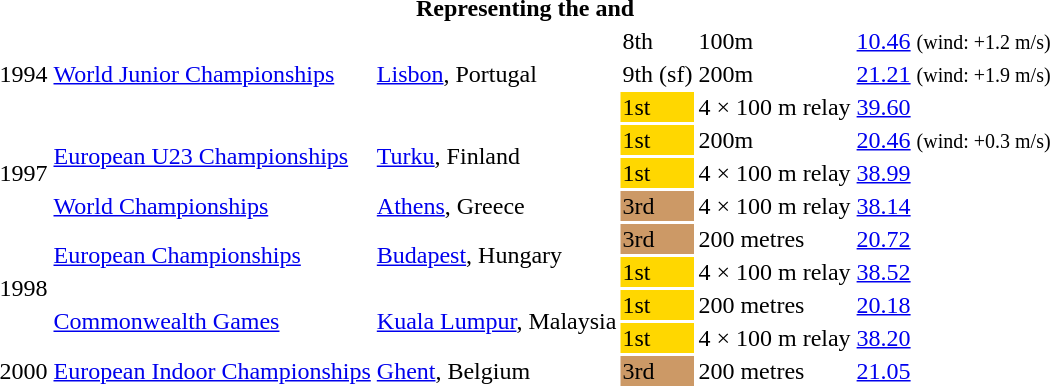<table>
<tr>
<th colspan="6">Representing the  and </th>
</tr>
<tr>
<td rowspan=3>1994</td>
<td rowspan=3><a href='#'>World Junior Championships</a></td>
<td rowspan=3><a href='#'>Lisbon</a>, Portugal</td>
<td>8th</td>
<td>100m</td>
<td><a href='#'>10.46</a> <small>(wind: +1.2 m/s)</small></td>
</tr>
<tr>
<td>9th (sf)</td>
<td>200m</td>
<td><a href='#'>21.21</a> <small>(wind: +1.9 m/s)</small></td>
</tr>
<tr>
<td bgcolor=gold>1st</td>
<td>4 × 100 m relay</td>
<td><a href='#'>39.60</a></td>
</tr>
<tr>
<td rowspan=3>1997</td>
<td rowspan=2><a href='#'>European U23 Championships</a></td>
<td rowspan=2><a href='#'>Turku</a>, Finland</td>
<td bgcolor=gold>1st</td>
<td>200m</td>
<td><a href='#'>20.46</a> <small>(wind: +0.3 m/s)</small></td>
</tr>
<tr>
<td bgcolor=gold>1st</td>
<td>4 × 100 m relay</td>
<td><a href='#'>38.99</a></td>
</tr>
<tr>
<td><a href='#'>World Championships</a></td>
<td><a href='#'>Athens</a>, Greece</td>
<td bgcolor="CC9966">3rd</td>
<td>4 × 100 m relay</td>
<td><a href='#'>38.14</a></td>
</tr>
<tr>
<td rowspan=4>1998</td>
<td rowspan=2><a href='#'>European Championships</a></td>
<td rowspan=2><a href='#'>Budapest</a>, Hungary</td>
<td bgcolor="CC9966">3rd</td>
<td>200 metres</td>
<td><a href='#'>20.72</a></td>
</tr>
<tr>
<td bgcolor="gold">1st</td>
<td>4 × 100 m relay</td>
<td><a href='#'>38.52</a></td>
</tr>
<tr>
<td rowspan=2><a href='#'>Commonwealth Games</a></td>
<td rowspan=2><a href='#'>Kuala Lumpur</a>, Malaysia</td>
<td bgcolor="gold">1st</td>
<td>200 metres</td>
<td><a href='#'>20.18</a></td>
</tr>
<tr>
<td bgcolor="gold">1st</td>
<td>4 × 100 m relay</td>
<td><a href='#'>38.20</a></td>
</tr>
<tr>
<td>2000</td>
<td><a href='#'>European Indoor Championships</a></td>
<td><a href='#'>Ghent</a>, Belgium</td>
<td bgcolor="CC9966">3rd</td>
<td>200 metres</td>
<td><a href='#'>21.05</a></td>
</tr>
</table>
